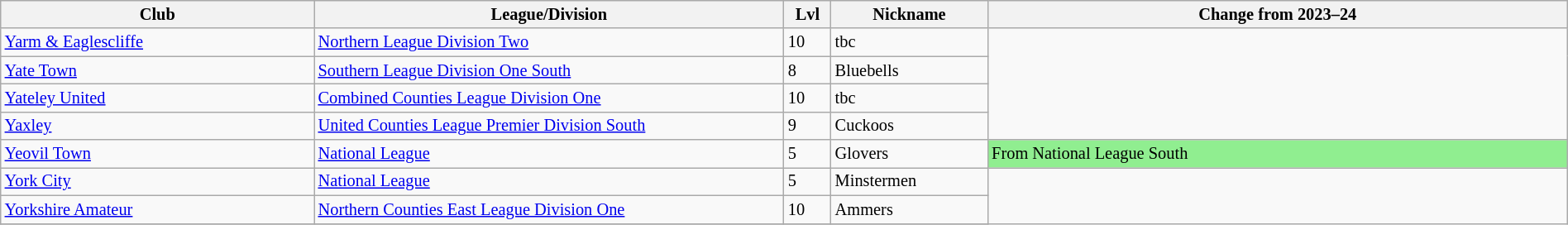<table class="wikitable sortable" width=100% style="font-size:85%">
<tr>
<th width=20%>Club</th>
<th width=30%>League/Division</th>
<th width=3%>Lvl</th>
<th width=10%>Nickname</th>
<th width=37%>Change from 2023–24</th>
</tr>
<tr>
<td><a href='#'>Yarm & Eaglescliffe</a></td>
<td><a href='#'>Northern League Division Two</a></td>
<td>10</td>
<td>tbc</td>
</tr>
<tr>
<td><a href='#'>Yate Town</a></td>
<td><a href='#'>Southern League Division One South</a></td>
<td>8</td>
<td>Bluebells</td>
</tr>
<tr>
<td><a href='#'>Yateley United</a></td>
<td><a href='#'>Combined Counties League Division One</a></td>
<td>10</td>
<td>tbc</td>
</tr>
<tr>
<td><a href='#'>Yaxley</a></td>
<td><a href='#'>United Counties League Premier Division South</a></td>
<td>9</td>
<td>Cuckoos</td>
</tr>
<tr>
<td><a href='#'>Yeovil Town</a></td>
<td><a href='#'>National League</a></td>
<td>5</td>
<td>Glovers</td>
<td style="background:lightgreen">From National League South</td>
</tr>
<tr>
<td><a href='#'>York City</a></td>
<td><a href='#'>National League</a></td>
<td>5</td>
<td>Minstermen</td>
</tr>
<tr>
<td><a href='#'>Yorkshire Amateur</a></td>
<td><a href='#'>Northern Counties East League Division One</a></td>
<td>10</td>
<td>Ammers</td>
</tr>
<tr>
</tr>
</table>
